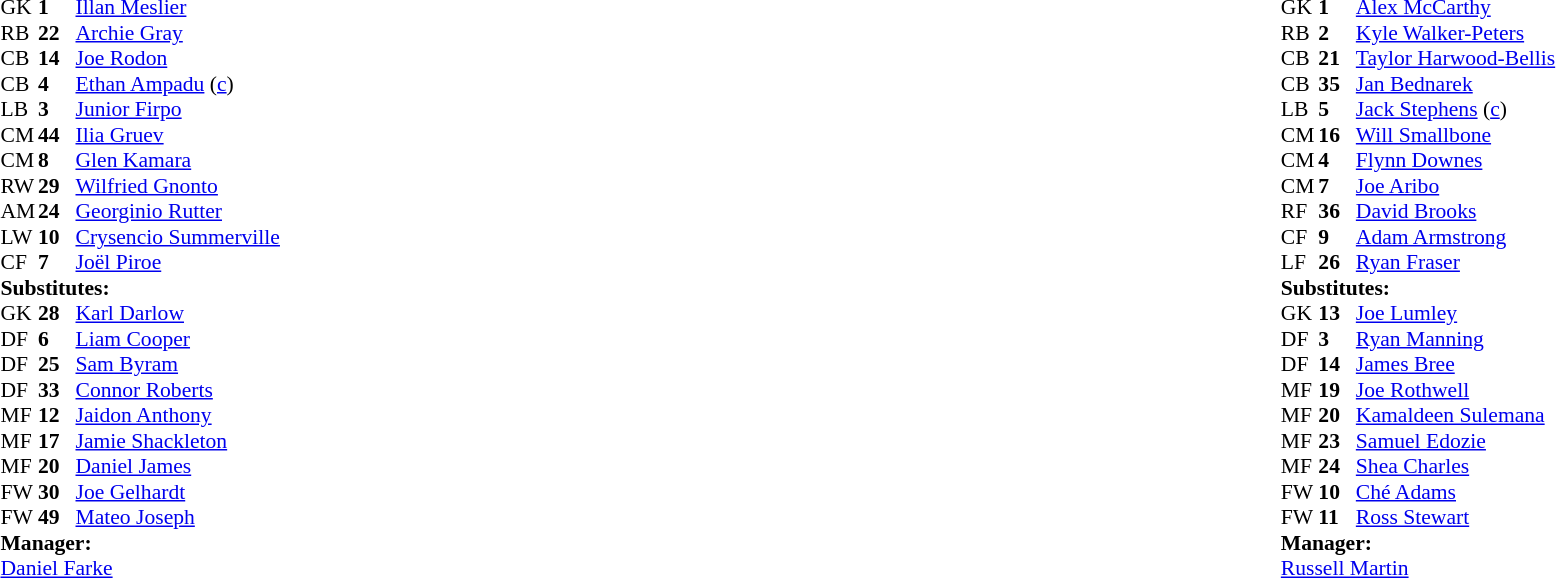<table style="width:100%">
<tr>
<td style="vertical-align:top;width=40%"><br><table cellspacing="0" cellpadding="0" style="font-size:90%;">
<tr>
<th width=25></th>
<th width=25></th>
</tr>
<tr>
<td>GK</td>
<td><strong>1</strong></td>
<td> <a href='#'>Illan Meslier</a></td>
</tr>
<tr>
<td>RB</td>
<td><strong>22</strong></td>
<td> <a href='#'>Archie Gray</a></td>
</tr>
<tr>
<td>CB</td>
<td><strong>14</strong></td>
<td> <a href='#'>Joe Rodon</a></td>
</tr>
<tr>
<td>CB</td>
<td><strong>4</strong></td>
<td> <a href='#'>Ethan Ampadu</a> (<a href='#'>c</a>)</td>
<td></td>
</tr>
<tr>
<td>LB</td>
<td><strong>3</strong></td>
<td> <a href='#'>Junior Firpo</a></td>
<td></td>
</tr>
<tr>
<td>CM</td>
<td><strong>44</strong></td>
<td> <a href='#'>Ilia Gruev</a></td>
</tr>
<tr>
<td>CM</td>
<td><strong>8</strong></td>
<td> <a href='#'>Glen Kamara</a></td>
<td></td>
</tr>
<tr>
<td>RW</td>
<td><strong>29</strong></td>
<td> <a href='#'>Wilfried Gnonto</a></td>
<td></td>
</tr>
<tr>
<td>AM</td>
<td><strong>24</strong></td>
<td> <a href='#'>Georginio Rutter</a></td>
</tr>
<tr>
<td>LW</td>
<td><strong>10</strong></td>
<td> <a href='#'>Crysencio Summerville</a></td>
<td></td>
<td></td>
</tr>
<tr>
<td>CF</td>
<td><strong>7</strong></td>
<td> <a href='#'>Joël Piroe</a></td>
</tr>
<tr>
<td colspan=4><strong>Substitutes:</strong></td>
</tr>
<tr>
<td>GK</td>
<td><strong>28</strong></td>
<td> <a href='#'>Karl Darlow</a></td>
</tr>
<tr>
<td>DF</td>
<td><strong>6</strong></td>
<td> <a href='#'>Liam Cooper</a></td>
</tr>
<tr>
<td>DF</td>
<td><strong>25</strong></td>
<td> <a href='#'>Sam Byram</a></td>
</tr>
<tr>
<td>DF</td>
<td><strong>33</strong></td>
<td> <a href='#'>Connor Roberts</a></td>
<td></td>
</tr>
<tr>
<td>MF</td>
<td><strong>12</strong></td>
<td> <a href='#'>Jaidon Anthony</a></td>
<td></td>
</tr>
<tr>
<td>MF</td>
<td><strong>17</strong></td>
<td> <a href='#'>Jamie Shackleton</a></td>
</tr>
<tr>
<td>MF</td>
<td><strong>20</strong></td>
<td> <a href='#'>Daniel James</a></td>
<td></td>
</tr>
<tr>
<td>FW</td>
<td><strong>30</strong></td>
<td> <a href='#'>Joe Gelhardt</a></td>
</tr>
<tr>
<td>FW</td>
<td><strong>49</strong></td>
<td> <a href='#'>Mateo Joseph</a></td>
<td></td>
</tr>
<tr>
<td colspan=4><strong>Manager:</strong></td>
</tr>
<tr>
<td colspan="4"> <a href='#'>Daniel Farke</a></td>
</tr>
</table>
</td>
<td valign="top"></td>
<td valign="top" width="50%"><br><table style="font-size:90%;margin:auto" cellspacing="0" cellpadding="0">
<tr>
<th width=25></th>
<th width=25></th>
</tr>
<tr>
<td>GK</td>
<td><strong>1</strong></td>
<td> <a href='#'>Alex McCarthy</a></td>
</tr>
<tr>
<td>RB</td>
<td><strong>2</strong></td>
<td> <a href='#'>Kyle Walker-Peters</a></td>
</tr>
<tr>
<td>CB</td>
<td><strong>21</strong></td>
<td> <a href='#'>Taylor Harwood-Bellis</a></td>
<td></td>
</tr>
<tr>
<td>CB</td>
<td><strong>35</strong></td>
<td> <a href='#'>Jan Bednarek</a></td>
<td></td>
</tr>
<tr>
<td>LB</td>
<td><strong>5</strong></td>
<td> <a href='#'>Jack Stephens</a> (<a href='#'>c</a>)</td>
</tr>
<tr>
<td>CM</td>
<td><strong>16</strong></td>
<td> <a href='#'>Will Smallbone</a></td>
</tr>
<tr>
<td>CM</td>
<td><strong>4</strong></td>
<td> <a href='#'>Flynn Downes</a></td>
<td></td>
</tr>
<tr>
<td>CM</td>
<td><strong>7</strong></td>
<td> <a href='#'>Joe Aribo</a></td>
<td></td>
</tr>
<tr>
<td>RF</td>
<td><strong>36</strong></td>
<td> <a href='#'>David Brooks</a></td>
<td></td>
</tr>
<tr>
<td>CF</td>
<td><strong>9</strong></td>
<td> <a href='#'>Adam Armstrong</a></td>
</tr>
<tr>
<td>LF</td>
<td><strong>26</strong></td>
<td> <a href='#'>Ryan Fraser</a></td>
<td></td>
<td></td>
</tr>
<tr>
<td colspan=4><strong>Substitutes:</strong></td>
</tr>
<tr>
<td>GK</td>
<td><strong>13</strong></td>
<td> <a href='#'>Joe Lumley</a></td>
</tr>
<tr>
<td>DF</td>
<td><strong>3</strong></td>
<td> <a href='#'>Ryan Manning</a></td>
<td></td>
</tr>
<tr>
<td>DF</td>
<td><strong>14</strong></td>
<td> <a href='#'>James Bree</a></td>
</tr>
<tr>
<td>MF</td>
<td><strong>19</strong></td>
<td> <a href='#'>Joe Rothwell</a></td>
</tr>
<tr>
<td>MF</td>
<td><strong>20</strong></td>
<td> <a href='#'>Kamaldeen Sulemana</a></td>
</tr>
<tr>
<td>MF</td>
<td><strong>23</strong></td>
<td> <a href='#'>Samuel Edozie</a></td>
<td></td>
<td></td>
</tr>
<tr>
<td>MF</td>
<td><strong>24</strong></td>
<td> <a href='#'>Shea Charles</a></td>
</tr>
<tr>
<td>FW</td>
<td><strong>10</strong></td>
<td> <a href='#'>Ché Adams</a></td>
<td></td>
<td></td>
</tr>
<tr>
<td>FW</td>
<td><strong>11</strong></td>
<td> <a href='#'>Ross Stewart</a></td>
</tr>
<tr>
<td colspan=4><strong>Manager:</strong></td>
</tr>
<tr>
<td colspan="4"> <a href='#'>Russell Martin</a></td>
</tr>
</table>
</td>
</tr>
</table>
